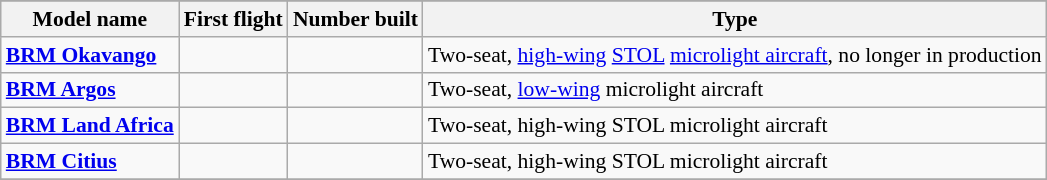<table class="wikitable" align=center style="font-size:90%;">
<tr>
</tr>
<tr style="background:#efefef;">
<th>Model name</th>
<th>First flight</th>
<th>Number built</th>
<th>Type</th>
</tr>
<tr>
<td align=left><strong><a href='#'>BRM Okavango</a></strong></td>
<td align=center></td>
<td align=center></td>
<td align=left>Two-seat, <a href='#'>high-wing</a> <a href='#'>STOL</a> <a href='#'>microlight aircraft</a>, no longer in production</td>
</tr>
<tr>
<td align=left><strong><a href='#'>BRM Argos</a></strong></td>
<td align=center></td>
<td align=center></td>
<td align=left>Two-seat, <a href='#'>low-wing</a> microlight aircraft</td>
</tr>
<tr>
<td align=left><strong><a href='#'>BRM Land Africa</a></strong></td>
<td align=center></td>
<td align=center></td>
<td align=left>Two-seat, high-wing STOL microlight aircraft</td>
</tr>
<tr>
<td align=left><strong><a href='#'>BRM Citius</a></strong></td>
<td align=center></td>
<td align=center></td>
<td align=left>Two-seat, high-wing STOL microlight aircraft</td>
</tr>
<tr>
</tr>
</table>
